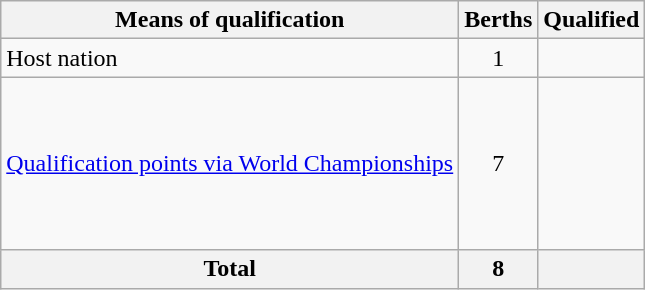<table class="wikitable">
<tr>
<th>Means of qualification</th>
<th>Berths</th>
<th>Qualified</th>
</tr>
<tr>
<td>Host nation</td>
<td align=center>1</td>
<td></td>
</tr>
<tr>
<td><a href='#'>Qualification points via World Championships</a></td>
<td align=center>7</td>
<td><br><br><br><br><br><br></td>
</tr>
<tr>
<th>Total</th>
<th>8</th>
<th></th>
</tr>
</table>
